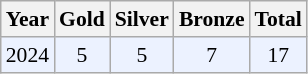<table class="sortable wikitable" style="font-size: 90%;">
<tr>
<th>Year</th>
<th>Gold</th>
<th>Silver</th>
<th>Bronze</th>
<th>Total</th>
</tr>
<tr style="background:#ECF2FF">
<td align="center">2024</td>
<td align="center">5</td>
<td align="center">5</td>
<td align="center">7</td>
<td align="center">17</td>
</tr>
</table>
